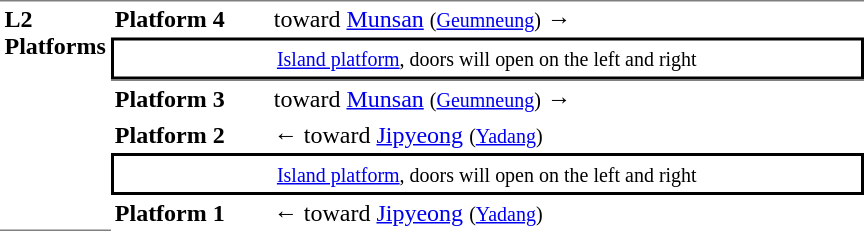<table table border=0 cellspacing=0 cellpadding=3>
<tr>
<td style="border-top:solid 1px gray;border-bottom:solid 1px gray;" width=50 rowspan=10 valign=top><strong>L2<br>Platforms</strong></td>
<td style="border-bottom:solid 0px gray;border-top:solid 1px gray;" width=100><span><strong>Platform 4</strong></span></td>
<td style="border-bottom:solid 0px gray;border-top:solid 1px gray;" width=390>  toward <a href='#'>Munsan</a> <small>(<a href='#'>Geumneung</a>)</small> →</td>
</tr>
<tr>
<td style="border-top:solid 2px black;border-right:solid 2px black;border-left:solid 2px black;border-bottom:solid 2px black;text-align:center;" colspan=2><small><a href='#'>Island platform</a>, doors will open on the left and right</small></td>
</tr>
<tr>
<td style="border-bottom:solid 0px gray;border-top:solid 1px gray;" width=100><span><strong>Platform 3</strong></span></td>
<td style="border-bottom:solid 0px gray;border-top:solid 1px gray;" width=390>  toward <a href='#'>Munsan</a> <small>(<a href='#'>Geumneung</a>)</small> →</td>
</tr>
<tr>
<td><span><strong>Platform 2</strong></span></td>
<td>←  toward <a href='#'>Jipyeong</a> <small>(<a href='#'>Yadang</a>)</small></td>
</tr>
<tr>
<td style="border-top:solid 2px black;border-right:solid 2px black;border-left:solid 2px black;border-bottom:solid 2px black;text-align:center;" colspan=2><small><a href='#'>Island platform</a>, doors will open on the left and right</small></td>
</tr>
<tr>
<td><span><strong>Platform 1</strong></span></td>
<td>←  toward <a href='#'>Jipyeong</a> <small>(<a href='#'>Yadang</a>)</small></td>
</tr>
</table>
